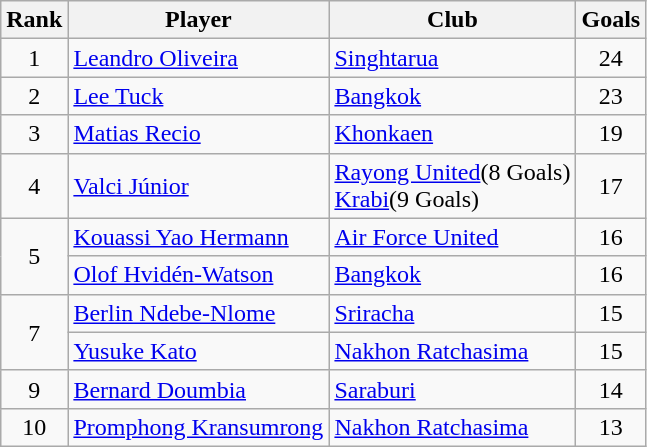<table class="wikitable" style="text-align:center">
<tr>
<th>Rank</th>
<th>Player</th>
<th>Club</th>
<th>Goals</th>
</tr>
<tr>
<td>1</td>
<td align="left"> <a href='#'>Leandro Oliveira</a></td>
<td align="left"><a href='#'>Singhtarua</a></td>
<td>24</td>
</tr>
<tr>
<td>2</td>
<td align="left"> <a href='#'>Lee Tuck</a></td>
<td align="left"><a href='#'>Bangkok</a></td>
<td>23</td>
</tr>
<tr>
<td>3</td>
<td align="left"> <a href='#'>Matias Recio</a></td>
<td align="left"><a href='#'>Khonkaen</a></td>
<td>19</td>
</tr>
<tr>
<td>4</td>
<td align="left"> <a href='#'>Valci Júnior</a></td>
<td align="left"><a href='#'>Rayong United</a>(8 Goals)<br><a href='#'>Krabi</a>(9 Goals)</td>
<td>17</td>
</tr>
<tr>
<td rowspan="2">5</td>
<td align="left"> <a href='#'>Kouassi Yao Hermann</a></td>
<td align="left"><a href='#'>Air Force United</a></td>
<td>16</td>
</tr>
<tr>
<td align="left"> <a href='#'>Olof Hvidén-Watson</a></td>
<td align="left"><a href='#'>Bangkok</a></td>
<td>16</td>
</tr>
<tr>
<td rowspan="2">7</td>
<td align="left"> <a href='#'>Berlin Ndebe-Nlome</a></td>
<td align="left"><a href='#'>Sriracha</a></td>
<td>15</td>
</tr>
<tr>
<td align="left"> <a href='#'>Yusuke Kato</a></td>
<td align="left"><a href='#'>Nakhon Ratchasima</a></td>
<td>15</td>
</tr>
<tr>
<td>9</td>
<td align="left"> <a href='#'>Bernard Doumbia</a></td>
<td align="left"><a href='#'>Saraburi</a></td>
<td>14</td>
</tr>
<tr>
<td>10</td>
<td align="left"> <a href='#'>Promphong Kransumrong</a></td>
<td align="left"><a href='#'>Nakhon Ratchasima</a></td>
<td>13</td>
</tr>
</table>
